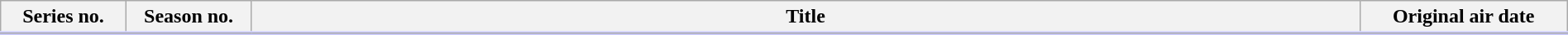<table class="wikitable" style="width:100%; margin:auto; background:#FFF;">
<tr style="border-bottom: 3px solid #CCF;">
<th style="width:8%;">Series no.</th>
<th style="width:8%;">Season no.</th>
<th>Title</th>
<th style="width:10em;">Original air date</th>
</tr>
<tr>
</tr>
</table>
